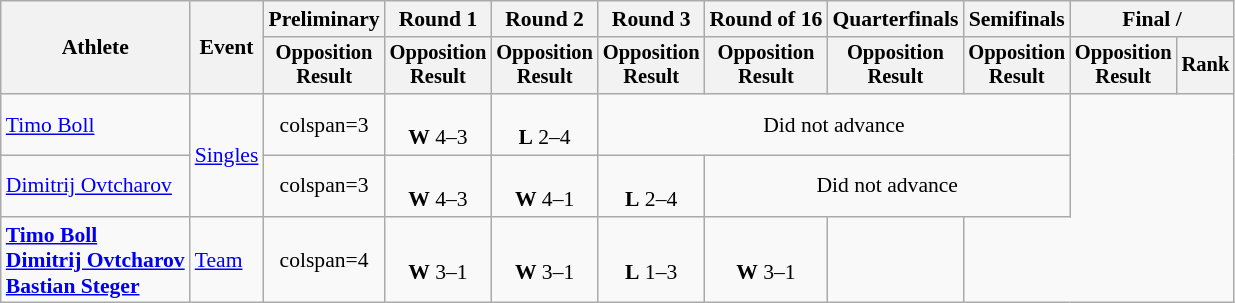<table class="wikitable" style="font-size:90%;">
<tr>
<th rowspan=2>Athlete</th>
<th rowspan=2>Event</th>
<th>Preliminary</th>
<th>Round 1</th>
<th>Round 2</th>
<th>Round 3</th>
<th>Round of 16</th>
<th>Quarterfinals</th>
<th>Semifinals</th>
<th colspan=2>Final / </th>
</tr>
<tr style="font-size:95%">
<th>Opposition<br>Result</th>
<th>Opposition<br>Result</th>
<th>Opposition<br>Result</th>
<th>Opposition<br>Result</th>
<th>Opposition<br>Result</th>
<th>Opposition<br>Result</th>
<th>Opposition<br>Result</th>
<th>Opposition<br>Result</th>
<th>Rank</th>
</tr>
<tr align=center>
<td align=left><a href='#'>Timo Boll</a></td>
<td align=left rowspan=2><a href='#'>Singles</a></td>
<td>colspan=3 </td>
<td><br><strong>W</strong> 4–3</td>
<td><br><strong>L</strong> 2–4</td>
<td colspan=4>Did not advance</td>
</tr>
<tr align=center>
<td align=left><a href='#'>Dimitrij Ovtcharov</a></td>
<td>colspan=3 </td>
<td><br><strong>W</strong> 4–3</td>
<td><br><strong>W</strong> 4–1</td>
<td><br><strong>L</strong> 2–4</td>
<td colspan=3>Did not advance</td>
</tr>
<tr align=center>
<td align=left><strong><a href='#'>Timo Boll</a><br><a href='#'>Dimitrij Ovtcharov</a><br><a href='#'>Bastian Steger</a></strong></td>
<td align=left><a href='#'>Team</a></td>
<td>colspan=4 </td>
<td><br><strong>W</strong> 3–1</td>
<td><br><strong>W</strong> 3–1</td>
<td><br><strong>L</strong> 1–3</td>
<td><br><strong>W</strong> 3–1</td>
<td></td>
</tr>
</table>
